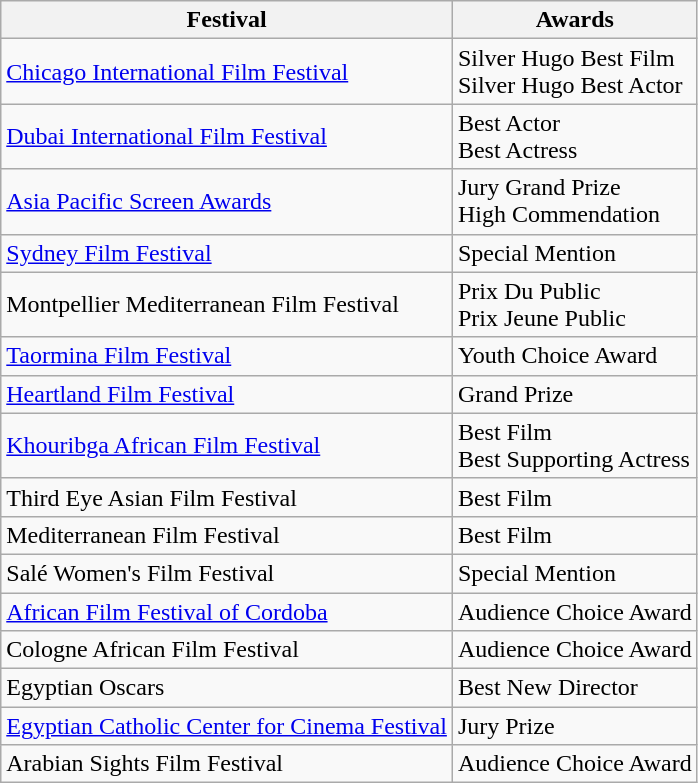<table class="wikitable">
<tr>
<th>Festival</th>
<th>Awards</th>
</tr>
<tr>
<td><a href='#'>Chicago International Film Festival</a></td>
<td>Silver Hugo Best Film<br>Silver Hugo Best Actor</td>
</tr>
<tr>
<td><a href='#'>Dubai International Film Festival</a></td>
<td>Best Actor<br>Best Actress</td>
</tr>
<tr>
<td><a href='#'>Asia Pacific Screen Awards</a></td>
<td>Jury Grand Prize<br>High Commendation</td>
</tr>
<tr>
<td><a href='#'>Sydney Film Festival</a></td>
<td>Special Mention</td>
</tr>
<tr>
<td>Montpellier Mediterranean Film Festival</td>
<td>Prix Du Public<br>Prix Jeune Public</td>
</tr>
<tr>
<td><a href='#'>Taormina Film Festival</a></td>
<td>Youth Choice Award</td>
</tr>
<tr>
<td><a href='#'>Heartland Film Festival</a></td>
<td>Grand Prize</td>
</tr>
<tr>
<td><a href='#'>Khouribga African Film Festival</a></td>
<td>Best Film<br>Best Supporting Actress</td>
</tr>
<tr>
<td>Third Eye Asian Film Festival</td>
<td>Best Film</td>
</tr>
<tr>
<td>Mediterranean Film Festival</td>
<td>Best Film</td>
</tr>
<tr>
<td>Salé Women's Film Festival</td>
<td>Special Mention</td>
</tr>
<tr>
<td><a href='#'>African Film Festival of Cordoba</a></td>
<td>Audience Choice Award</td>
</tr>
<tr>
<td>Cologne African Film Festival</td>
<td>Audience Choice Award</td>
</tr>
<tr>
<td>Egyptian Oscars</td>
<td>Best New Director</td>
</tr>
<tr>
<td><a href='#'>Egyptian Catholic Center for Cinema Festival</a></td>
<td>Jury Prize</td>
</tr>
<tr>
<td>Arabian Sights Film Festival</td>
<td>Audience Choice Award</td>
</tr>
</table>
